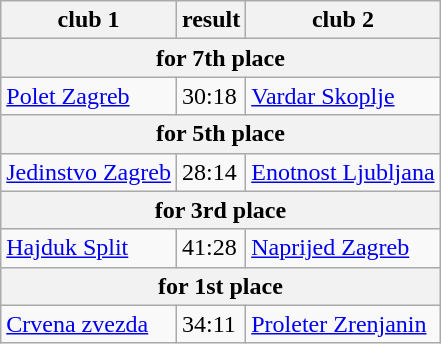<table class="wikitable">
<tr>
<th>club 1</th>
<th>result</th>
<th>club 2</th>
</tr>
<tr>
<th colspan="3">for 7th place</th>
</tr>
<tr>
<td><a href='#'>Polet Zagreb</a></td>
<td>30:18</td>
<td><a href='#'>Vardar Skoplje</a></td>
</tr>
<tr>
<th colspan="3">for 5th place</th>
</tr>
<tr>
<td><a href='#'>Jedinstvo Zagreb</a></td>
<td>28:14</td>
<td><a href='#'>Enotnost Ljubljana</a></td>
</tr>
<tr>
<th colspan="3">for 3rd place</th>
</tr>
<tr>
<td><a href='#'>Hajduk Split</a></td>
<td>41:28</td>
<td><a href='#'>Naprijed Zagreb</a></td>
</tr>
<tr>
<th colspan="3">for 1st place</th>
</tr>
<tr>
<td><a href='#'>Crvena zvezda</a></td>
<td>34:11</td>
<td><a href='#'>Proleter Zrenjanin</a></td>
</tr>
</table>
